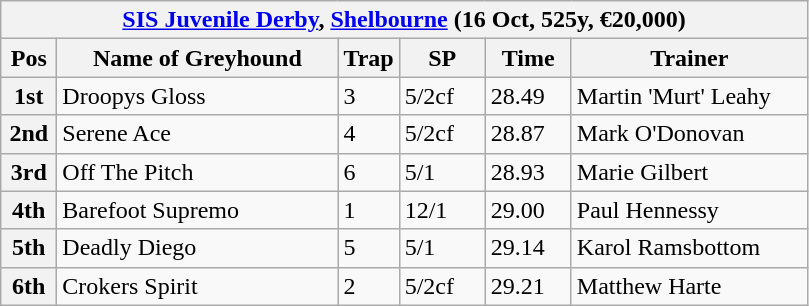<table class="wikitable">
<tr>
<th colspan="6"><a href='#'>SIS Juvenile Derby</a>, <a href='#'>Shelbourne</a> (16 Oct, 525y, €20,000)</th>
</tr>
<tr>
<th width=30>Pos</th>
<th width=180>Name of Greyhound</th>
<th width=30>Trap</th>
<th width=50>SP</th>
<th width=50>Time</th>
<th width=150>Trainer</th>
</tr>
<tr>
<th>1st</th>
<td>Droopys Gloss</td>
<td>3</td>
<td>5/2cf</td>
<td>28.49</td>
<td>Martin 'Murt' Leahy</td>
</tr>
<tr>
<th>2nd</th>
<td>Serene Ace</td>
<td>4</td>
<td>5/2cf</td>
<td>28.87</td>
<td>Mark O'Donovan</td>
</tr>
<tr>
<th>3rd</th>
<td>Off The Pitch</td>
<td>6</td>
<td>5/1</td>
<td>28.93</td>
<td>Marie Gilbert</td>
</tr>
<tr>
<th>4th</th>
<td>Barefoot Supremo</td>
<td>1</td>
<td>12/1</td>
<td>29.00</td>
<td>Paul Hennessy</td>
</tr>
<tr>
<th>5th</th>
<td>Deadly Diego</td>
<td>5</td>
<td>5/1</td>
<td>29.14</td>
<td>Karol Ramsbottom</td>
</tr>
<tr>
<th>6th</th>
<td>Crokers Spirit</td>
<td>2</td>
<td>5/2cf</td>
<td>29.21</td>
<td>Matthew Harte</td>
</tr>
</table>
